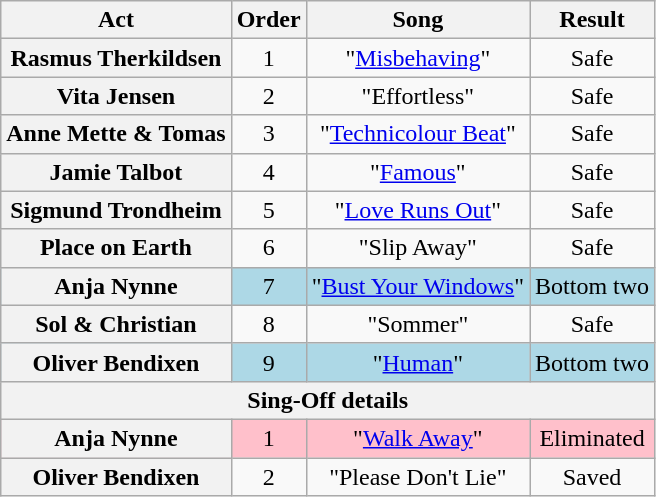<table class="wikitable plainrowheaders" style="text-align:center;">
<tr>
<th scope="col">Act</th>
<th scope="col">Order</th>
<th scope="col">Song</th>
<th scope="col">Result</th>
</tr>
<tr>
<th scope=row>Rasmus Therkildsen</th>
<td>1</td>
<td>"<a href='#'>Misbehaving</a>"</td>
<td>Safe</td>
</tr>
<tr>
<th scope=row>Vita Jensen</th>
<td>2</td>
<td>"Effortless"</td>
<td>Safe</td>
</tr>
<tr>
<th scope=row>Anne Mette & Tomas</th>
<td>3</td>
<td>"<a href='#'>Technicolour Beat</a>"</td>
<td>Safe</td>
</tr>
<tr>
<th scope=row>Jamie Talbot</th>
<td>4</td>
<td>"<a href='#'>Famous</a>"</td>
<td>Safe</td>
</tr>
<tr>
<th scope=row>Sigmund Trondheim</th>
<td>5</td>
<td>"<a href='#'>Love Runs Out</a>"</td>
<td>Safe</td>
</tr>
<tr>
<th scope=row>Place on Earth</th>
<td>6</td>
<td>"Slip Away"</td>
<td>Safe</td>
</tr>
<tr style="background:lightblue">
<th scope=row>Anja Nynne</th>
<td>7</td>
<td>"<a href='#'>Bust Your Windows</a>"</td>
<td>Bottom two</td>
</tr>
<tr>
<th scope=row>Sol & Christian</th>
<td>8</td>
<td>"Sommer"</td>
<td>Safe</td>
</tr>
<tr style="background:lightblue">
<th scope=row>Oliver Bendixen</th>
<td>9</td>
<td>"<a href='#'>Human</a>"</td>
<td>Bottom two</td>
</tr>
<tr>
<th colspan="4">Sing-Off details</th>
</tr>
<tr style="background:pink">
<th scope="row">Anja Nynne</th>
<td>1</td>
<td>"<a href='#'>Walk Away</a>"</td>
<td>Eliminated</td>
</tr>
<tr>
<th scope="row">Oliver Bendixen</th>
<td>2</td>
<td>"Please Don't Lie"</td>
<td>Saved</td>
</tr>
</table>
